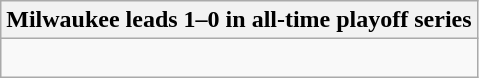<table class="wikitable collapsible collapsed">
<tr>
<th>Milwaukee leads 1–0 in all-time playoff series</th>
</tr>
<tr>
<td><br></td>
</tr>
</table>
